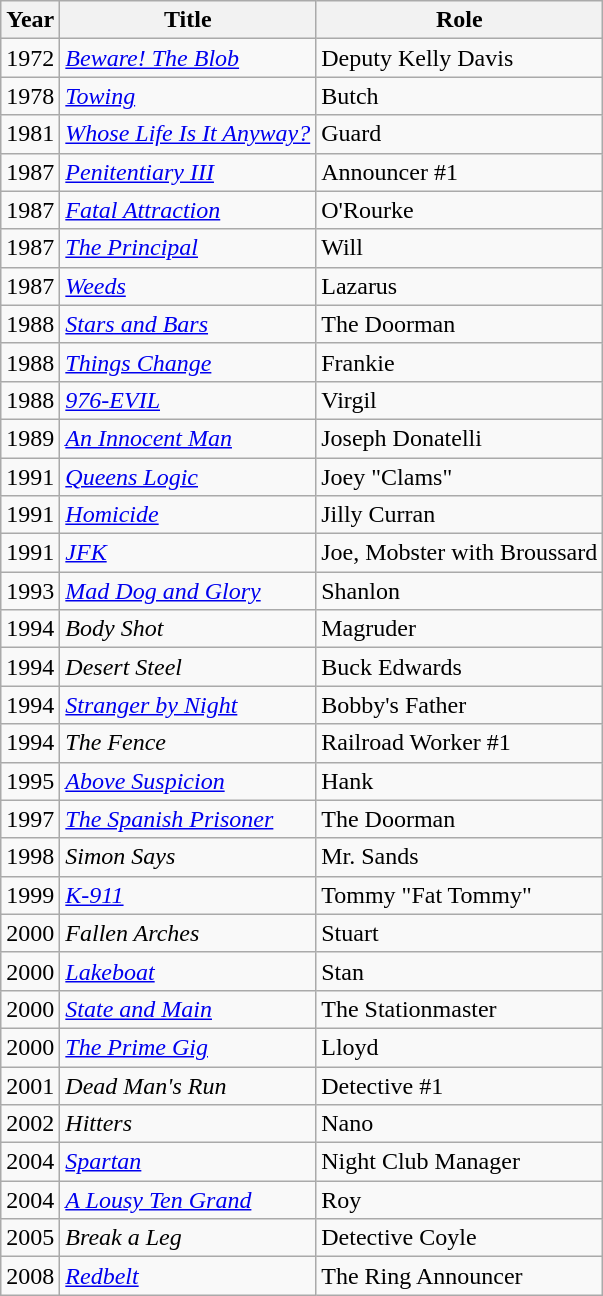<table class="wikitable sortable">
<tr>
<th>Year</th>
<th>Title</th>
<th>Role</th>
</tr>
<tr>
<td>1972</td>
<td><em><a href='#'>Beware! The Blob</a></em></td>
<td>Deputy Kelly Davis</td>
</tr>
<tr>
<td>1978</td>
<td><em><a href='#'>Towing</a></em></td>
<td>Butch</td>
</tr>
<tr>
<td>1981</td>
<td><em><a href='#'>Whose Life Is It Anyway?</a></em></td>
<td>Guard</td>
</tr>
<tr>
<td>1987</td>
<td><em><a href='#'>Penitentiary III</a></em></td>
<td>Announcer #1</td>
</tr>
<tr>
<td>1987</td>
<td><em><a href='#'>Fatal Attraction</a></em></td>
<td>O'Rourke</td>
</tr>
<tr>
<td>1987</td>
<td><em><a href='#'>The Principal</a></em></td>
<td>Will</td>
</tr>
<tr>
<td>1987</td>
<td><em><a href='#'>Weeds</a></em></td>
<td>Lazarus</td>
</tr>
<tr>
<td>1988</td>
<td><em><a href='#'>Stars and Bars</a></em></td>
<td>The Doorman</td>
</tr>
<tr>
<td>1988</td>
<td><em><a href='#'>Things Change</a></em></td>
<td>Frankie</td>
</tr>
<tr>
<td>1988</td>
<td><em><a href='#'>976-EVIL</a></em></td>
<td>Virgil</td>
</tr>
<tr>
<td>1989</td>
<td><em><a href='#'>An Innocent Man</a></em></td>
<td>Joseph Donatelli</td>
</tr>
<tr>
<td>1991</td>
<td><em><a href='#'>Queens Logic</a></em></td>
<td>Joey "Clams"</td>
</tr>
<tr>
<td>1991</td>
<td><em><a href='#'>Homicide</a></em></td>
<td>Jilly Curran</td>
</tr>
<tr>
<td>1991</td>
<td><em><a href='#'>JFK</a></em></td>
<td>Joe, Mobster with Broussard</td>
</tr>
<tr>
<td>1993</td>
<td><em><a href='#'>Mad Dog and Glory</a></em></td>
<td>Shanlon</td>
</tr>
<tr>
<td>1994</td>
<td><em>Body Shot</em></td>
<td>Magruder</td>
</tr>
<tr>
<td>1994</td>
<td><em>Desert Steel</em></td>
<td>Buck Edwards</td>
</tr>
<tr>
<td>1994</td>
<td><em><a href='#'>Stranger by Night</a></em></td>
<td>Bobby's Father</td>
</tr>
<tr>
<td>1994</td>
<td><em>The Fence</em></td>
<td>Railroad Worker #1</td>
</tr>
<tr>
<td>1995</td>
<td><em><a href='#'>Above Suspicion</a></em></td>
<td>Hank</td>
</tr>
<tr>
<td>1997</td>
<td><em><a href='#'>The Spanish Prisoner</a></em></td>
<td>The Doorman</td>
</tr>
<tr>
<td>1998</td>
<td><em>Simon Says</em></td>
<td>Mr. Sands</td>
</tr>
<tr>
<td>1999</td>
<td><em><a href='#'>K-911</a></em></td>
<td>Tommy "Fat Tommy"</td>
</tr>
<tr>
<td>2000</td>
<td><em>Fallen Arches</em></td>
<td>Stuart</td>
</tr>
<tr>
<td>2000</td>
<td><em><a href='#'>Lakeboat</a></em></td>
<td>Stan</td>
</tr>
<tr>
<td>2000</td>
<td><em><a href='#'>State and Main</a></em></td>
<td>The Stationmaster</td>
</tr>
<tr>
<td>2000</td>
<td><em><a href='#'>The Prime Gig</a></em></td>
<td>Lloyd</td>
</tr>
<tr>
<td>2001</td>
<td><em>Dead Man's Run</em></td>
<td>Detective #1</td>
</tr>
<tr>
<td>2002</td>
<td><em>Hitters</em></td>
<td>Nano</td>
</tr>
<tr>
<td>2004</td>
<td><em><a href='#'>Spartan</a></em></td>
<td>Night Club Manager</td>
</tr>
<tr>
<td>2004</td>
<td><em><a href='#'>A Lousy Ten Grand</a></em></td>
<td>Roy</td>
</tr>
<tr>
<td>2005</td>
<td><em>Break a Leg</em></td>
<td>Detective Coyle</td>
</tr>
<tr>
<td>2008</td>
<td><em><a href='#'>Redbelt</a></em></td>
<td>The Ring Announcer</td>
</tr>
</table>
